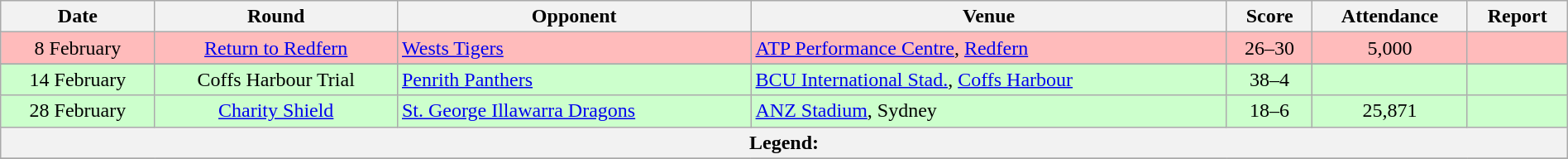<table class="wikitable" style="font-size:100%;" width="100%">
<tr>
<th>Date</th>
<th>Round</th>
<th>Opponent</th>
<th>Venue</th>
<th>Score</th>
<th>Attendance</th>
<th>Report</th>
</tr>
<tr bgcolor=#FFBBBB>
<td style="text-align:center;">8 February</td>
<td style="text-align:center;"><a href='#'>Return to Redfern</a></td>
<td> <a href='#'>Wests Tigers</a></td>
<td><a href='#'>ATP Performance Centre</a>, <a href='#'>Redfern</a></td>
<td style="text-align:center;">26–30</td>
<td style="text-align:center;">5,000</td>
<td style="text-align:center;"></td>
</tr>
<tr bgcolor=#CCFFCC||style="text-align:center;"|>
</tr>
<tr bgcolor=#CCFFCC>
<td style="text-align:center;">14 February</td>
<td style="text-align:center;">Coffs Harbour Trial</td>
<td> <a href='#'>Penrith Panthers</a></td>
<td><a href='#'>BCU International Stad.</a>, <a href='#'>Coffs Harbour</a></td>
<td style="text-align:center;">38–4</td>
<td></td>
<td style="text-align:center;"></td>
</tr>
<tr bgcolor=#CCFFCC>
<td style="text-align:center;">28 February</td>
<td style="text-align:center;"><a href='#'>Charity Shield</a></td>
<td> <a href='#'>St. George Illawarra Dragons</a></td>
<td><a href='#'>ANZ Stadium</a>, Sydney</td>
<td style="text-align:center;">18–6</td>
<td style="text-align:center;">25,871</td>
<td style="text-align:center;"></td>
</tr>
<tr>
<th colspan="11"><strong>Legend</strong>:   </th>
</tr>
<tr>
</tr>
</table>
